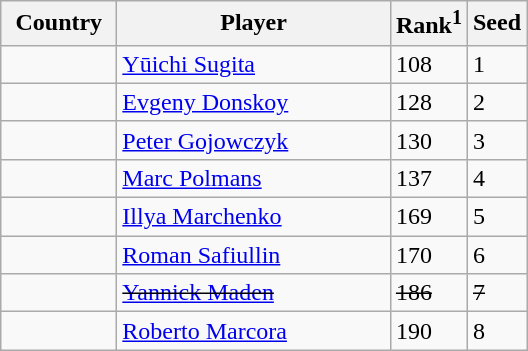<table class="sortable wikitable">
<tr>
<th width="70">Country</th>
<th width="175">Player</th>
<th>Rank<sup>1</sup></th>
<th>Seed</th>
</tr>
<tr>
<td></td>
<td><a href='#'>Yūichi Sugita</a></td>
<td>108</td>
<td>1</td>
</tr>
<tr>
<td></td>
<td><a href='#'>Evgeny Donskoy</a></td>
<td>128</td>
<td>2</td>
</tr>
<tr>
<td></td>
<td><a href='#'>Peter Gojowczyk</a></td>
<td>130</td>
<td>3</td>
</tr>
<tr>
<td></td>
<td><a href='#'>Marc Polmans</a></td>
<td>137</td>
<td>4</td>
</tr>
<tr>
<td></td>
<td><a href='#'>Illya Marchenko</a></td>
<td>169</td>
<td>5</td>
</tr>
<tr>
<td></td>
<td><a href='#'>Roman Safiullin</a></td>
<td>170</td>
<td>6</td>
</tr>
<tr>
<td><s></s></td>
<td><s><a href='#'>Yannick Maden</a></s></td>
<td><s>186</s></td>
<td><s>7</s></td>
</tr>
<tr>
<td></td>
<td><a href='#'>Roberto Marcora</a></td>
<td>190</td>
<td>8</td>
</tr>
</table>
